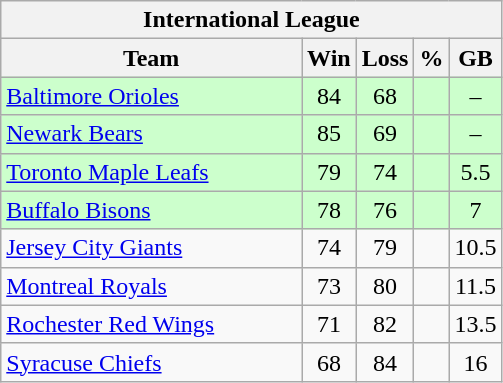<table class="wikitable">
<tr>
<th colspan="5">International League</th>
</tr>
<tr>
<th width="60%">Team</th>
<th>Win</th>
<th>Loss</th>
<th>%</th>
<th>GB</th>
</tr>
<tr align=center bgcolor=ccffcc>
<td align=left><a href='#'>Baltimore Orioles</a></td>
<td>84</td>
<td>68</td>
<td></td>
<td>–</td>
</tr>
<tr align=center bgcolor=ccffcc>
<td align=left><a href='#'>Newark Bears</a></td>
<td>85</td>
<td>69</td>
<td></td>
<td>–</td>
</tr>
<tr align=center bgcolor=ccffcc>
<td align=left><a href='#'>Toronto Maple Leafs</a></td>
<td>79</td>
<td>74</td>
<td></td>
<td>5.5</td>
</tr>
<tr align=center bgcolor=ccffcc>
<td align=left><a href='#'>Buffalo Bisons</a></td>
<td>78</td>
<td>76</td>
<td></td>
<td>7</td>
</tr>
<tr align=center>
<td align=left><a href='#'>Jersey City Giants</a></td>
<td>74</td>
<td>79</td>
<td></td>
<td>10.5</td>
</tr>
<tr align=center>
<td align=left><a href='#'>Montreal Royals</a></td>
<td>73</td>
<td>80</td>
<td></td>
<td>11.5</td>
</tr>
<tr align=center>
<td align=left><a href='#'>Rochester Red Wings</a></td>
<td>71</td>
<td>82</td>
<td></td>
<td>13.5</td>
</tr>
<tr align=center>
<td align=left><a href='#'>Syracuse Chiefs</a></td>
<td>68</td>
<td>84</td>
<td></td>
<td>16</td>
</tr>
</table>
